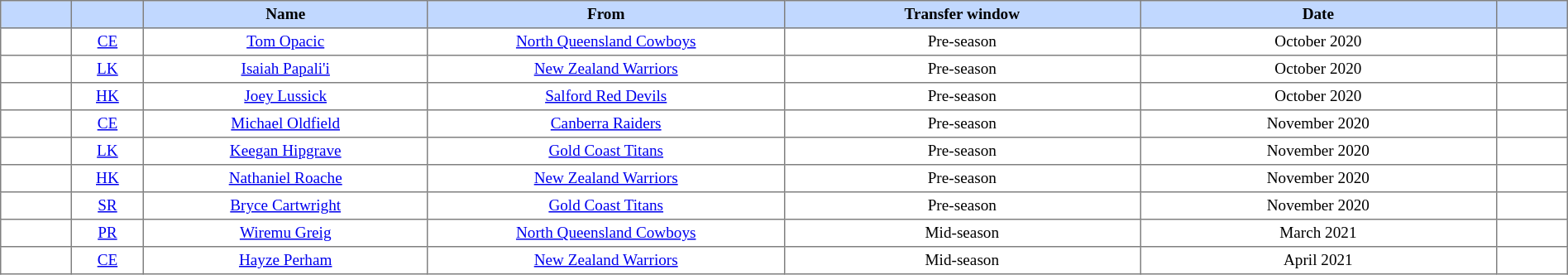<table border="1" cellpadding="3" cellspacing="0" style="border-collapse:collapse; font-size:80%; text-align:center; width:100%;">
<tr>
<th style="background:#c1d8ff; text-align:center; width:4%;"></th>
<th style="background:#c1d8ff; text-align:center; width:4%;"></th>
<th style="background:#c1d8ff; text-align:center; width:16%;">Name</th>
<th style="background:#c1d8ff; text-align:center; width:20%;">From</th>
<th style="background:#c1d8ff; text-align:center; width:20%;">Transfer window</th>
<th style="background:#c1d8ff; text-align:center; width:20%;">Date</th>
<th style="background:#c1d8ff; text-align:center; width:4%;"></th>
</tr>
<tr>
<td style="text-align:center"></td>
<td style="text-align:center"><a href='#'>CE</a></td>
<td><a href='#'>Tom Opacic</a></td>
<td> <a href='#'>North Queensland Cowboys</a></td>
<td>Pre-season</td>
<td>October 2020</td>
<td></td>
</tr>
<tr>
<td style="text-align:center"></td>
<td style="text-align:center"><a href='#'>LK</a></td>
<td><a href='#'>Isaiah Papali'i</a></td>
<td> <a href='#'>New Zealand Warriors</a></td>
<td>Pre-season</td>
<td>October 2020</td>
<td></td>
</tr>
<tr>
<td style="text-align:center"></td>
<td style="text-align:center"><a href='#'>HK</a></td>
<td><a href='#'>Joey Lussick</a></td>
<td> <a href='#'>Salford Red Devils</a></td>
<td>Pre-season</td>
<td>October 2020</td>
<td></td>
</tr>
<tr>
<td style="text-align:center"></td>
<td style="text-align:center"><a href='#'>CE</a></td>
<td><a href='#'>Michael Oldfield</a></td>
<td> <a href='#'>Canberra Raiders</a></td>
<td>Pre-season</td>
<td>November 2020</td>
<td></td>
</tr>
<tr>
<td style="text-align:center"></td>
<td style="text-align:center"><a href='#'>LK</a></td>
<td><a href='#'>Keegan Hipgrave</a></td>
<td> <a href='#'>Gold Coast Titans</a></td>
<td>Pre-season</td>
<td>November 2020</td>
<td></td>
</tr>
<tr>
<td style="text-align:center"></td>
<td style="text-align:center"><a href='#'>HK</a></td>
<td><a href='#'>Nathaniel Roache</a></td>
<td> <a href='#'>New Zealand Warriors</a></td>
<td>Pre-season</td>
<td>November 2020</td>
<td></td>
</tr>
<tr>
<td style="text-align:center"></td>
<td style="text-align:center"><a href='#'>SR</a></td>
<td><a href='#'>Bryce Cartwright</a></td>
<td> <a href='#'>Gold Coast Titans</a></td>
<td>Pre-season</td>
<td>November 2020</td>
<td></td>
</tr>
<tr>
<td style="text-align:center"></td>
<td style="text-align:center"><a href='#'>PR</a></td>
<td><a href='#'>Wiremu Greig</a></td>
<td> <a href='#'>North Queensland Cowboys</a></td>
<td>Mid-season</td>
<td>March 2021</td>
<td></td>
</tr>
<tr>
<td style="text-align:center"></td>
<td style="text-align:center"><a href='#'>CE</a></td>
<td><a href='#'>Hayze Perham</a></td>
<td> <a href='#'>New Zealand Warriors</a></td>
<td>Mid-season</td>
<td>April 2021</td>
<td></td>
</tr>
</table>
